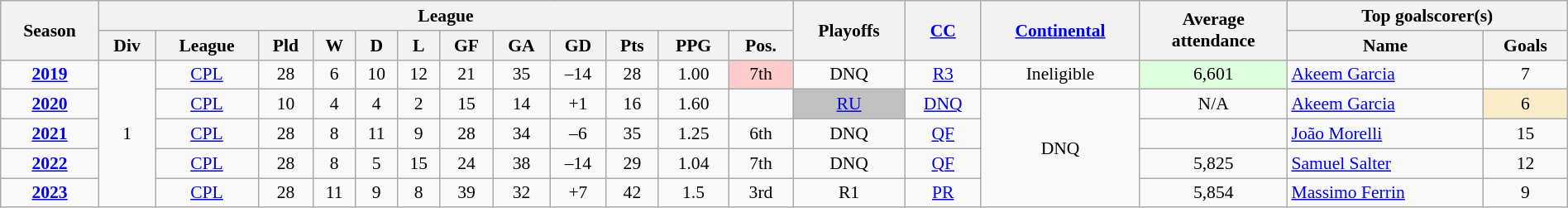<table class="wikitable" width=100% style="font-size:90%; text-align:center;">
<tr>
<th rowspan=2>Season</th>
<th colspan=12>League</th>
<th rowspan=2>Playoffs</th>
<th rowspan=2><a href='#'>CC</a></th>
<th rowspan="2"><a href='#'>Continental</a></th>
<th rowspan=2>Average <br> attendance</th>
<th colspan=2>Top goalscorer(s)</th>
</tr>
<tr>
<th>Div</th>
<th>League</th>
<th>Pld</th>
<th>W</th>
<th>D</th>
<th>L</th>
<th>GF</th>
<th>GA</th>
<th>GD</th>
<th>Pts</th>
<th>PPG</th>
<th>Pos.</th>
<th>Name</th>
<th>Goals</th>
</tr>
<tr>
<td><strong><a href='#'>2019</a></strong></td>
<td rowspan="5">1</td>
<td><a href='#'>CPL</a></td>
<td>28</td>
<td>6</td>
<td>10</td>
<td>12</td>
<td>21</td>
<td>35</td>
<td>–14</td>
<td>28</td>
<td>1.00</td>
<td style=background:#FFCCCC>7th</td>
<td>DNQ</td>
<td><a href='#'>R3</a></td>
<td>Ineligible</td>
<td style="background:#dfd;">6,601</td>
<td align="left"> <a href='#'>Akeem Garcia</a></td>
<td>7</td>
</tr>
<tr>
<td><strong><a href='#'>2020</a></strong></td>
<td><a href='#'>CPL</a></td>
<td>10</td>
<td>4</td>
<td>4</td>
<td>2</td>
<td>15</td>
<td>14</td>
<td>+1</td>
<td>16</td>
<td>1.60</td>
<td></td>
<td bgcolor=silver><a href='#'>RU</a></td>
<td><a href='#'>DNQ</a></td>
<td rowspan="4">DNQ</td>
<td>N/A</td>
<td align="left"> <a href='#'>Akeem Garcia</a></td>
<td style=background:#FAECC8;">6</td>
</tr>
<tr>
<td><strong><a href='#'>2021</a></strong></td>
<td><a href='#'>CPL</a></td>
<td>28</td>
<td>8</td>
<td>11</td>
<td>9</td>
<td>28</td>
<td>34</td>
<td>–6</td>
<td>35</td>
<td>1.25</td>
<td>6th</td>
<td>DNQ</td>
<td><a href='#'>QF</a></td>
<td></td>
<td align="left"> <a href='#'>João Morelli</a></td>
<td>15</td>
</tr>
<tr>
<td><strong><a href='#'>2022</a></strong></td>
<td><a href='#'>CPL</a></td>
<td>28</td>
<td>8</td>
<td>5</td>
<td>15</td>
<td>24</td>
<td>38</td>
<td>–14</td>
<td>29</td>
<td>1.04</td>
<td>7th</td>
<td>DNQ</td>
<td><a href='#'>QF</a></td>
<td>5,825</td>
<td align="left"> <a href='#'>Samuel Salter</a></td>
<td>12</td>
</tr>
<tr>
<td><strong><a href='#'>2023</a></strong></td>
<td><a href='#'>CPL</a></td>
<td>28</td>
<td>11</td>
<td>9</td>
<td>8</td>
<td>39</td>
<td>32</td>
<td>+7</td>
<td>42</td>
<td>1.5</td>
<td>3rd</td>
<td>R1</td>
<td><a href='#'>PR</a></td>
<td>5,854</td>
<td align="left"> <a href='#'>Massimo Ferrin</a></td>
<td>9</td>
</tr>
</table>
